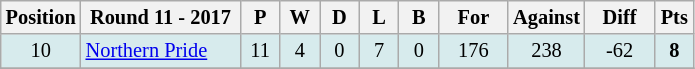<table class="wikitable" style="text-align:center; font-size:85%;">
<tr>
<th width=40 abbr="Position">Position</th>
<th width=100>Round 11 - 2017</th>
<th width=20 abbr="Played">P</th>
<th width=20 abbr="Won">W</th>
<th width=20 abbr="Drawn">D</th>
<th width=20 abbr="Lost">L</th>
<th width=20 abbr="Bye">B</th>
<th width=40 abbr="Points for">For</th>
<th width=40 abbr="Points against">Against</th>
<th width=40 abbr="Points difference">Diff</th>
<th width=20 abbr="Points">Pts</th>
</tr>
<tr style="background: #d7ebed;">
<td>10</td>
<td style="text-align:left;"> <a href='#'>Northern Pride</a></td>
<td>11</td>
<td>4</td>
<td>0</td>
<td>7</td>
<td>0</td>
<td>176</td>
<td>238</td>
<td>-62</td>
<td><strong>8</strong></td>
</tr>
<tr>
</tr>
</table>
